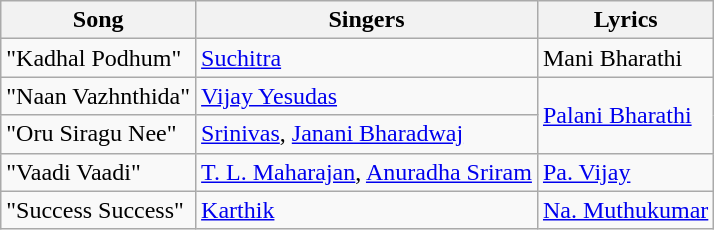<table class="wikitable">
<tr>
<th>Song</th>
<th>Singers</th>
<th>Lyrics</th>
</tr>
<tr>
<td>"Kadhal Podhum"</td>
<td><a href='#'>Suchitra</a></td>
<td>Mani Bharathi</td>
</tr>
<tr>
<td>"Naan Vazhnthida"</td>
<td><a href='#'>Vijay Yesudas</a></td>
<td rowspan=2><a href='#'>Palani Bharathi</a></td>
</tr>
<tr>
<td>"Oru Siragu Nee"</td>
<td><a href='#'>Srinivas</a>, <a href='#'>Janani Bharadwaj</a></td>
</tr>
<tr>
<td>"Vaadi Vaadi"</td>
<td><a href='#'>T. L. Maharajan</a>, <a href='#'>Anuradha Sriram</a></td>
<td><a href='#'>Pa. Vijay</a></td>
</tr>
<tr>
<td>"Success Success"</td>
<td><a href='#'>Karthik</a></td>
<td><a href='#'>Na. Muthukumar</a></td>
</tr>
</table>
